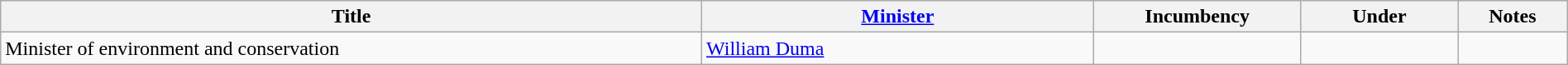<table class="wikitable" style="width:100%;">
<tr>
<th>Title</th>
<th style="width:25%;"><a href='#'>Minister</a></th>
<th style="width:160px;">Incumbency</th>
<th style="width:10%;">Under</th>
<th style="width:7%;">Notes</th>
</tr>
<tr>
<td>Minister of environment and conservation</td>
<td><a href='#'>William Duma</a></td>
<td></td>
<td></td>
<td></td>
</tr>
</table>
